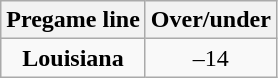<table class="wikitable" style="margin-right: auto; margin-right: auto; border: none;">
<tr align="center">
<th style=>Pregame line</th>
<th style=>Over/under</th>
</tr>
<tr align="center">
<td><strong>Louisiana</strong></td>
<td>–14</td>
</tr>
</table>
